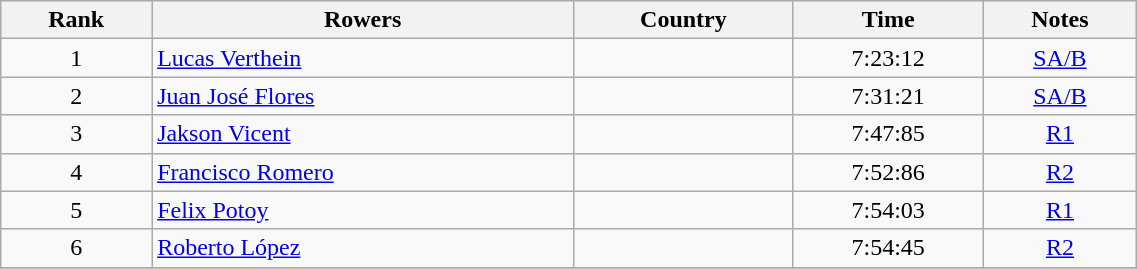<table class="wikitable" width=60% style="text-align:center">
<tr>
<th>Rank</th>
<th>Rowers</th>
<th>Country</th>
<th>Time</th>
<th>Notes</th>
</tr>
<tr>
<td>1</td>
<td align=left><a href='#'>Lucas Verthein</a></td>
<td align=left></td>
<td>7:23:12</td>
<td><a href='#'>SA/B</a></td>
</tr>
<tr>
<td>2</td>
<td align=left><a href='#'>Juan José Flores</a></td>
<td align=left></td>
<td>7:31:21</td>
<td><a href='#'>SA/B</a></td>
</tr>
<tr>
<td>3</td>
<td align=left><a href='#'>Jakson Vicent</a></td>
<td align=left></td>
<td>7:47:85</td>
<td><a href='#'>R1</a></td>
</tr>
<tr>
<td>4</td>
<td align=left><a href='#'>Francisco Romero</a></td>
<td align=left></td>
<td>7:52:86</td>
<td><a href='#'>R2</a></td>
</tr>
<tr>
<td>5</td>
<td align=left><a href='#'>Felix Potoy</a></td>
<td align=left></td>
<td>7:54:03</td>
<td><a href='#'>R1</a></td>
</tr>
<tr>
<td>6</td>
<td align=left><a href='#'>Roberto López</a></td>
<td align=left></td>
<td>7:54:45</td>
<td><a href='#'>R2</a></td>
</tr>
<tr>
</tr>
</table>
